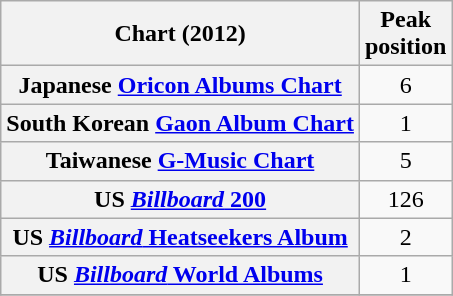<table class="wikitable sortable plainrowheaders" style="text-align:center;">
<tr>
<th>Chart (2012)</th>
<th>Peak<br>position</th>
</tr>
<tr>
<th scope="row">Japanese <a href='#'>Oricon Albums Chart</a></th>
<td>6</td>
</tr>
<tr>
<th scope="row">South Korean <a href='#'>Gaon Album Chart</a></th>
<td>1</td>
</tr>
<tr>
<th scope="row">Taiwanese <a href='#'>G-Music Chart</a></th>
<td>5</td>
</tr>
<tr>
<th scope="row">US <a href='#'><em>Billboard</em> 200</a></th>
<td>126</td>
</tr>
<tr>
<th scope="row">US <a href='#'><em>Billboard</em> Heatseekers Album</a></th>
<td>2</td>
</tr>
<tr>
<th scope="row">US <a href='#'><em>Billboard</em> World Albums</a></th>
<td>1</td>
</tr>
<tr>
</tr>
</table>
